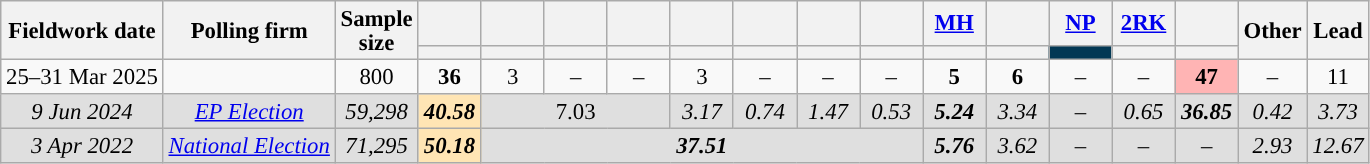<table class="wikitable sortable" style="text-align:center;font-size:95%;line-height:16px;">
<tr>
<th rowspan="2">Fieldwork date</th>
<th rowspan="2">Polling firm</th>
<th rowspan="2">Sample<br>size</th>
<th style="width:35px;"></th>
<th style="width:35px;"></th>
<th style="width:35px;"></th>
<th style="width:35px;"></th>
<th style="width:35px;"></th>
<th style="width:35px;"></th>
<th style="width:35px;"></th>
<th style="width:35px;"></th>
<th style="width:35px;"><a href='#'>MH</a></th>
<th style="width:35px;"></th>
<th style="width:35px;"><a href='#'>NP</a></th>
<th style="width:35px;"><a href='#'>2RK</a></th>
<th style="width:35px;"></th>
<th rowspan="2">Other</th>
<th rowspan="2">Lead</th>
</tr>
<tr>
<th style="background:"></th>
<th style="background:"></th>
<th style="background:"></th>
<th style="background:"></th>
<th style="background:"></th>
<th style="background:"></th>
<th style="background:"></th>
<th style="background:"></th>
<th style="background:"></th>
<th style="background:"></th>
<th style="background:#023854;"></th>
<th style="background:"></th>
<th style="background:"></th>
</tr>
<tr>
<td data-sort-value="2025-03-31">25–31 Mar 2025</td>
<td></td>
<td>800</td>
<td><strong>36</strong></td>
<td>3</td>
<td>–</td>
<td>–</td>
<td>3</td>
<td>–</td>
<td>–</td>
<td>–</td>
<td><strong>5</strong></td>
<td><strong>6</strong></td>
<td>–</td>
<td>–</td>
<td style="background:#FFB4B4"><strong>47</strong></td>
<td>–</td>
<td style="background:">11</td>
</tr>
<tr style="background:#DFDFDF;">
<td data-sort-value="2024-06-09"><em>9 Jun 2024</em></td>
<td><em><a href='#'>EP Election</a></em></td>
<td><em>59,298</em></td>
<td style="background:#FFE5B4"><strong><em>40.58</em></strong></td>
<td colspan="3">7.03</td>
<td><em>3.17</em></td>
<td><em>0.74</em></td>
<td><em>1.47</em></td>
<td><em>0.53</em></td>
<td><strong><em>5.24</em></strong></td>
<td><em>3.34</em></td>
<td>–</td>
<td><em>0.65</em></td>
<td><strong><em>36.85</em></strong></td>
<td><em>0.42</em></td>
<td style="background:"><em>3.73</em></td>
</tr>
<tr style="background:#DFDFDF;">
<td data-sort-value="2022-04-03"><em>3 Apr 2022</em></td>
<td><em><a href='#'>National Election</a></em></td>
<td><em>71,295</em></td>
<td style="background:#FFE5B4"><strong><em>50.18</em></strong></td>
<td colspan="7"><strong><em>37.51</em></strong></td>
<td><strong><em>5.76</em></strong></td>
<td><em>3.62</em></td>
<td>–</td>
<td>–</td>
<td>–</td>
<td><em>2.93</em></td>
<td style="background:"><em>12.67</em></td>
</tr>
</table>
